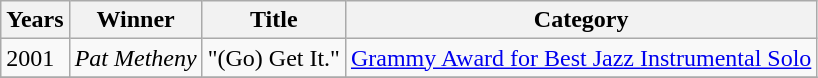<table class="wikitable">
<tr>
<th align="left">Years</th>
<th align="left">Winner</th>
<th align="left">Title</th>
<th align="left">Category</th>
</tr>
<tr>
<td align="left">2001</td>
<td align="left"><em>Pat Metheny</em></td>
<td align="left">"(Go) Get It."</td>
<td align="left"><a href='#'>Grammy Award for Best Jazz Instrumental Solo</a></td>
</tr>
<tr>
</tr>
</table>
